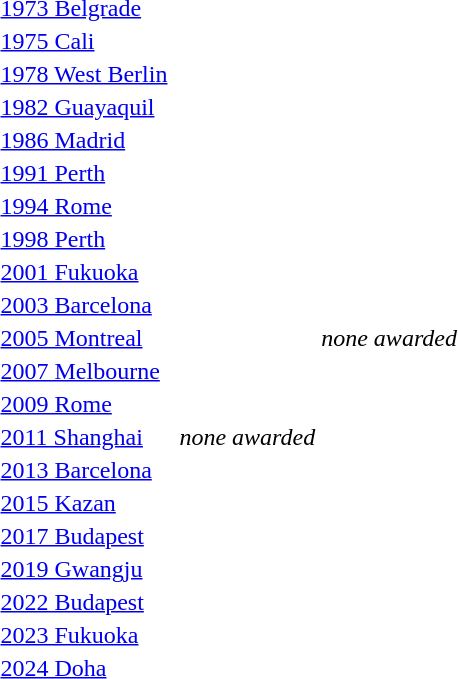<table>
<tr valign=top>
<td><a href='#'>1973 Belgrade</a></td>
<td></td>
<td></td>
<td></td>
</tr>
<tr>
<td><a href='#'>1975 Cali</a></td>
<td></td>
<td></td>
<td></td>
</tr>
<tr>
<td><a href='#'>1978 West Berlin</a></td>
<td></td>
<td></td>
<td></td>
</tr>
<tr>
<td><a href='#'>1982 Guayaquil</a></td>
<td></td>
<td></td>
<td></td>
</tr>
<tr>
<td><a href='#'>1986 Madrid</a></td>
<td></td>
<td></td>
<td></td>
</tr>
<tr>
<td><a href='#'>1991 Perth</a></td>
<td></td>
<td></td>
<td></td>
</tr>
<tr>
<td><a href='#'>1994 Rome</a></td>
<td></td>
<td></td>
<td></td>
</tr>
<tr>
<td><a href='#'>1998 Perth</a></td>
<td></td>
<td></td>
<td></td>
</tr>
<tr>
<td><a href='#'>2001 Fukuoka</a></td>
<td></td>
<td></td>
<td></td>
</tr>
<tr>
<td><a href='#'>2003 Barcelona</a></td>
<td></td>
<td></td>
<td></td>
</tr>
<tr>
<td rowspan=2><a href='#'>2005 Montreal</a></td>
<td rowspan=2></td>
<td></td>
<td rowspan=2><em>none awarded</em></td>
</tr>
<tr>
<td></td>
</tr>
<tr>
<td><a href='#'>2007 Melbourne</a></td>
<td></td>
<td></td>
<td></td>
</tr>
<tr>
<td><a href='#'>2009 Rome</a></td>
<td></td>
<td></td>
<td></td>
</tr>
<tr>
<td rowspan=2><a href='#'>2011 Shanghai</a></td>
<td></td>
<td rowspan=2><em>none awarded</em></td>
<td rowspan=2></td>
</tr>
<tr>
<td></td>
</tr>
<tr>
<td><a href='#'>2013 Barcelona</a></td>
<td></td>
<td></td>
<td></td>
</tr>
<tr>
<td><a href='#'>2015 Kazan</a></td>
<td></td>
<td></td>
<td></td>
</tr>
<tr>
<td><a href='#'>2017 Budapest</a></td>
<td></td>
<td></td>
<td></td>
</tr>
<tr>
<td><a href='#'>2019 Gwangju</a></td>
<td></td>
<td></td>
<td></td>
</tr>
<tr>
<td><a href='#'>2022 Budapest</a></td>
<td></td>
<td></td>
<td></td>
</tr>
<tr>
<td><a href='#'>2023 Fukuoka</a></td>
<td></td>
<td></td>
<td></td>
</tr>
<tr>
<td><a href='#'>2024 Doha</a></td>
<td></td>
<td></td>
<td></td>
</tr>
</table>
